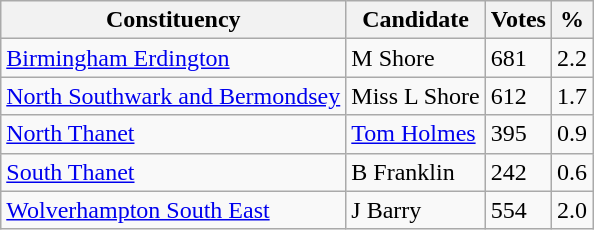<table class="wikitable sortable">
<tr>
<th>Constituency</th>
<th>Candidate</th>
<th>Votes</th>
<th>%</th>
</tr>
<tr>
<td><a href='#'>Birmingham Erdington</a></td>
<td>M Shore</td>
<td>681</td>
<td>2.2</td>
</tr>
<tr>
<td><a href='#'>North Southwark and Bermondsey</a></td>
<td>Miss L Shore</td>
<td>612</td>
<td>1.7</td>
</tr>
<tr>
<td><a href='#'>North Thanet</a></td>
<td><a href='#'>Tom Holmes</a></td>
<td>395</td>
<td>0.9</td>
</tr>
<tr>
<td><a href='#'>South Thanet</a></td>
<td>B Franklin</td>
<td>242</td>
<td>0.6</td>
</tr>
<tr>
<td><a href='#'>Wolverhampton South East</a></td>
<td>J Barry</td>
<td>554</td>
<td>2.0</td>
</tr>
</table>
